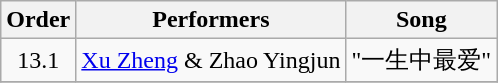<table class="wikitable" style="text-align:center;">
<tr>
<th>Order</th>
<th>Performers</th>
<th>Song</th>
</tr>
<tr>
<td>13.1</td>
<td><a href='#'>Xu Zheng</a> & Zhao Yingjun</td>
<td>"一生中最爱"</td>
</tr>
<tr>
</tr>
</table>
